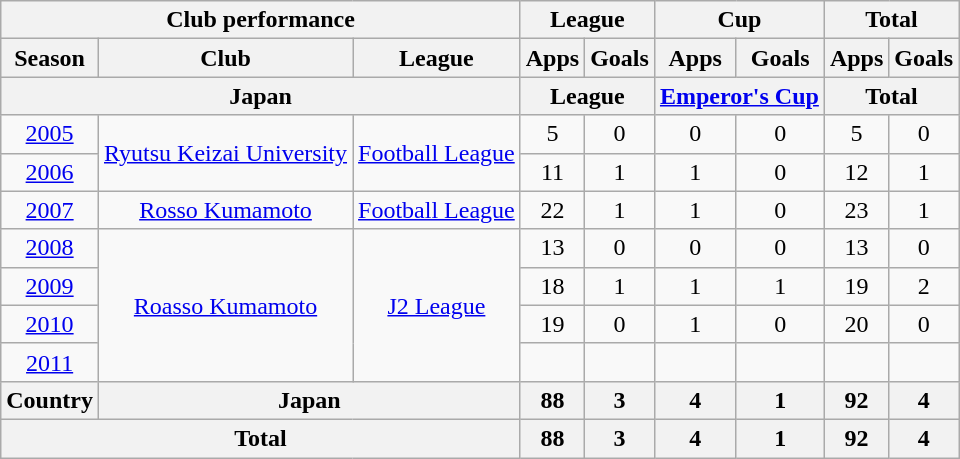<table class="wikitable" style="text-align:center;">
<tr>
<th colspan=3>Club performance</th>
<th colspan=2>League</th>
<th colspan=2>Cup</th>
<th colspan=2>Total</th>
</tr>
<tr>
<th>Season</th>
<th>Club</th>
<th>League</th>
<th>Apps</th>
<th>Goals</th>
<th>Apps</th>
<th>Goals</th>
<th>Apps</th>
<th>Goals</th>
</tr>
<tr>
<th colspan=3>Japan</th>
<th colspan=2>League</th>
<th colspan=2><a href='#'>Emperor's Cup</a></th>
<th colspan=2>Total</th>
</tr>
<tr>
<td><a href='#'>2005</a></td>
<td rowspan="2"><a href='#'>Ryutsu Keizai University</a></td>
<td rowspan="2"><a href='#'>Football League</a></td>
<td>5</td>
<td>0</td>
<td>0</td>
<td>0</td>
<td>5</td>
<td>0</td>
</tr>
<tr>
<td><a href='#'>2006</a></td>
<td>11</td>
<td>1</td>
<td>1</td>
<td>0</td>
<td>12</td>
<td>1</td>
</tr>
<tr>
<td><a href='#'>2007</a></td>
<td><a href='#'>Rosso Kumamoto</a></td>
<td><a href='#'>Football League</a></td>
<td>22</td>
<td>1</td>
<td>1</td>
<td>0</td>
<td>23</td>
<td>1</td>
</tr>
<tr>
<td><a href='#'>2008</a></td>
<td rowspan="4"><a href='#'>Roasso Kumamoto</a></td>
<td rowspan="4"><a href='#'>J2 League</a></td>
<td>13</td>
<td>0</td>
<td>0</td>
<td>0</td>
<td>13</td>
<td>0</td>
</tr>
<tr>
<td><a href='#'>2009</a></td>
<td>18</td>
<td>1</td>
<td>1</td>
<td>1</td>
<td>19</td>
<td>2</td>
</tr>
<tr>
<td><a href='#'>2010</a></td>
<td>19</td>
<td>0</td>
<td>1</td>
<td>0</td>
<td>20</td>
<td>0</td>
</tr>
<tr>
<td><a href='#'>2011</a></td>
<td></td>
<td></td>
<td></td>
<td></td>
<td></td>
<td></td>
</tr>
<tr>
<th rowspan=1>Country</th>
<th colspan=2>Japan</th>
<th>88</th>
<th>3</th>
<th>4</th>
<th>1</th>
<th>92</th>
<th>4</th>
</tr>
<tr>
<th colspan=3>Total</th>
<th>88</th>
<th>3</th>
<th>4</th>
<th>1</th>
<th>92</th>
<th>4</th>
</tr>
</table>
